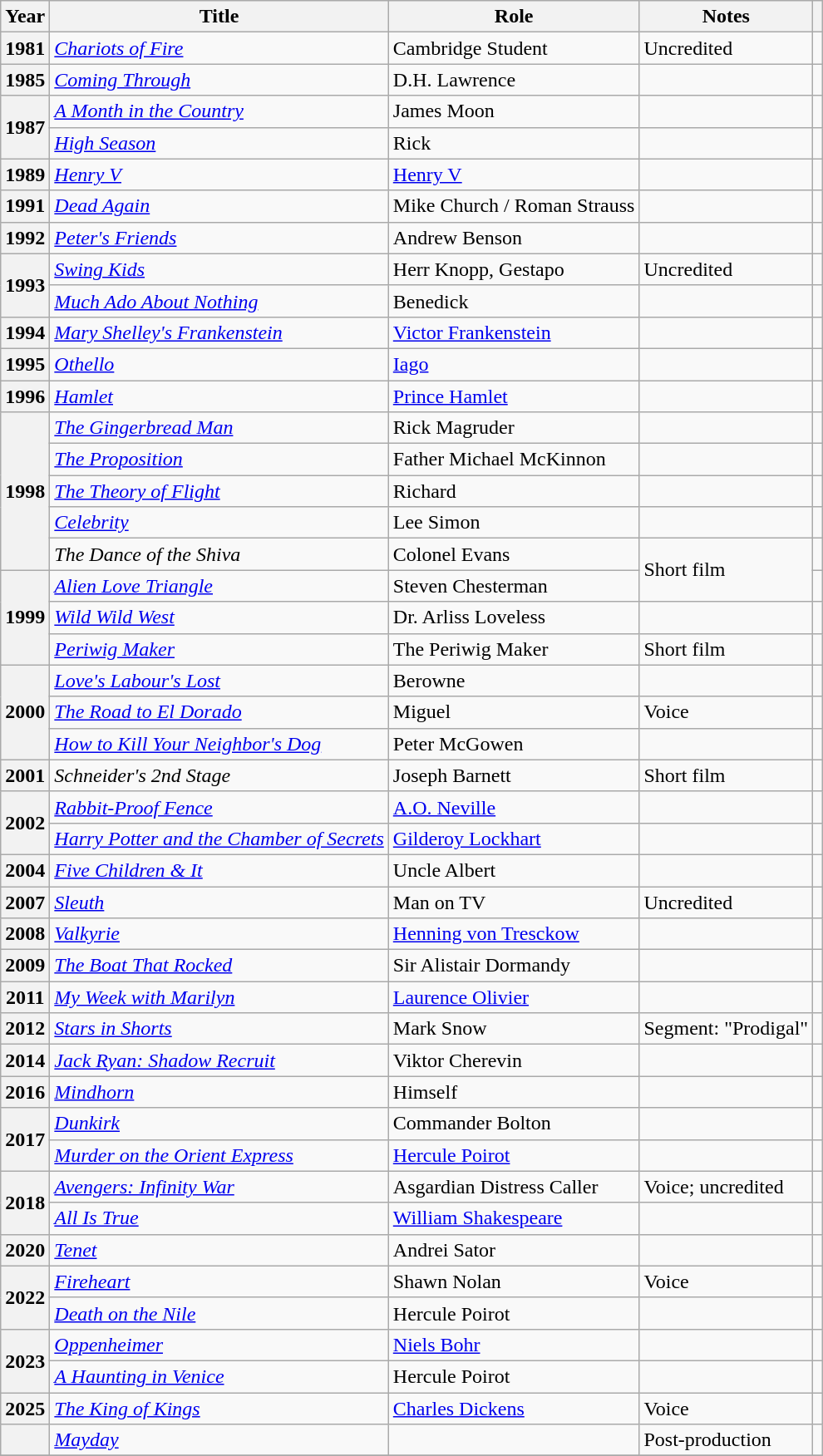<table class="wikitable sortable plainrowheaders" style="margin-right: 0;">
<tr>
<th scope="col">Year</th>
<th scope="col">Title</th>
<th scope="col">Role</th>
<th scope="col">Notes</th>
<th scope="col"></th>
</tr>
<tr>
<th scope="row">1981</th>
<td><em><a href='#'>Chariots of Fire</a></em></td>
<td>Cambridge Student</td>
<td>Uncredited</td>
<td style="text-align: center;"></td>
</tr>
<tr>
<th scope="row">1985</th>
<td><em><a href='#'>Coming Through</a></em></td>
<td>D.H. Lawrence</td>
<td style="text-align: center;"></td>
</tr>
<tr>
<th rowspan="2" scope="row">1987</th>
<td><em><a href='#'>A Month in the Country</a></em></td>
<td>James Moon</td>
<td></td>
<td style="text-align: center;"></td>
</tr>
<tr>
<td><em><a href='#'>High Season</a></em></td>
<td>Rick</td>
<td></td>
<td style="text-align: center;"></td>
</tr>
<tr>
<th scope="row">1989</th>
<td><em><a href='#'>Henry V</a></em></td>
<td><a href='#'>Henry V</a></td>
<td></td>
<td style="text-align: center;"></td>
</tr>
<tr>
<th scope="row">1991</th>
<td><em><a href='#'>Dead Again</a></em></td>
<td>Mike Church / Roman Strauss</td>
<td></td>
<td style="text-align: center;"></td>
</tr>
<tr>
<th scope="row">1992</th>
<td><em><a href='#'>Peter's Friends</a></em></td>
<td>Andrew Benson</td>
<td></td>
<td style="text-align: center;"></td>
</tr>
<tr>
<th rowspan="2" scope="row">1993</th>
<td><em><a href='#'>Swing Kids</a></em></td>
<td>Herr Knopp, Gestapo</td>
<td>Uncredited</td>
<td style="text-align: center;"></td>
</tr>
<tr>
<td><em><a href='#'>Much Ado About Nothing</a></em></td>
<td>Benedick</td>
<td></td>
<td style="text-align: center;"></td>
</tr>
<tr>
<th scope="row">1994</th>
<td><em><a href='#'>Mary Shelley's Frankenstein</a></em></td>
<td><a href='#'>Victor Frankenstein</a></td>
<td></td>
<td style="text-align: center;"></td>
</tr>
<tr>
<th scope="row">1995</th>
<td><em><a href='#'>Othello</a></em></td>
<td><a href='#'>Iago</a></td>
<td></td>
<td style="text-align: center;"></td>
</tr>
<tr>
<th scope="row">1996</th>
<td><em><a href='#'>Hamlet</a></em></td>
<td><a href='#'>Prince Hamlet</a></td>
<td></td>
<td style="text-align: center;"></td>
</tr>
<tr>
<th rowspan="5" scope="row">1998</th>
<td><em><a href='#'>The Gingerbread Man</a></em></td>
<td>Rick Magruder</td>
<td></td>
<td style="text-align: center;"></td>
</tr>
<tr>
<td><em><a href='#'>The Proposition</a></em></td>
<td>Father Michael McKinnon</td>
<td></td>
<td style="text-align: center;"></td>
</tr>
<tr>
<td><em><a href='#'>The Theory of Flight</a></em></td>
<td>Richard</td>
<td></td>
<td style="text-align: center;"></td>
</tr>
<tr>
<td><em><a href='#'>Celebrity</a></em></td>
<td>Lee Simon</td>
<td></td>
<td style="text-align: center;"></td>
</tr>
<tr>
<td><em>The Dance of the Shiva</em></td>
<td>Colonel Evans</td>
<td rowspan="2">Short film</td>
<td style="text-align: center;"></td>
</tr>
<tr>
<th rowspan="3" scope="row">1999</th>
<td><em><a href='#'>Alien Love Triangle</a></em></td>
<td>Steven Chesterman</td>
<td style="text-align: center;"></td>
</tr>
<tr>
<td><em><a href='#'>Wild Wild West</a></em></td>
<td>Dr. Arliss Loveless</td>
<td></td>
<td style="text-align: center;"></td>
</tr>
<tr>
<td><em><a href='#'>Periwig Maker</a></em></td>
<td>The Periwig Maker</td>
<td>Short film</td>
<td style="text-align: center;"></td>
</tr>
<tr>
<th rowspan="3" scope="row">2000</th>
<td><em><a href='#'>Love's Labour's Lost</a></em></td>
<td>Berowne</td>
<td></td>
<td style="text-align: center;"></td>
</tr>
<tr>
<td><em><a href='#'>The Road to El Dorado</a></em></td>
<td>Miguel</td>
<td>Voice</td>
<td style="text-align: center;"></td>
</tr>
<tr>
<td><em><a href='#'>How to Kill Your Neighbor's Dog</a></em></td>
<td>Peter McGowen</td>
<td></td>
<td style="text-align: center;"></td>
</tr>
<tr>
<th scope="row">2001</th>
<td><em>Schneider's 2nd Stage</em></td>
<td>Joseph Barnett</td>
<td>Short film</td>
<td style="text-align: center;"></td>
</tr>
<tr>
<th rowspan="2" scope="row">2002</th>
<td><em><a href='#'>Rabbit-Proof Fence</a></em></td>
<td><a href='#'>A.O. Neville</a></td>
<td></td>
<td style="text-align: center;"></td>
</tr>
<tr>
<td><em><a href='#'>Harry Potter and the Chamber of Secrets</a></em></td>
<td><a href='#'>Gilderoy Lockhart</a></td>
<td></td>
<td style="text-align: center;"></td>
</tr>
<tr>
<th scope="row">2004</th>
<td><em><a href='#'>Five Children & It</a></em></td>
<td>Uncle Albert</td>
<td></td>
<td style="text-align: center;"></td>
</tr>
<tr>
<th scope="row">2007</th>
<td><em><a href='#'>Sleuth</a></em></td>
<td>Man on TV</td>
<td>Uncredited</td>
<td style="text-align: center;"></td>
</tr>
<tr>
<th scope="row">2008</th>
<td><em><a href='#'>Valkyrie</a></em></td>
<td><a href='#'>Henning von Tresckow</a></td>
<td></td>
<td style="text-align: center;"></td>
</tr>
<tr>
<th scope="row">2009</th>
<td><em><a href='#'>The Boat That Rocked</a></em></td>
<td>Sir Alistair Dormandy</td>
<td></td>
<td style="text-align: center;"></td>
</tr>
<tr>
<th scope="row">2011</th>
<td><em><a href='#'>My Week with Marilyn</a></em></td>
<td><a href='#'>Laurence Olivier</a></td>
<td></td>
<td style="text-align: center;"></td>
</tr>
<tr>
<th scope="row">2012</th>
<td><em><a href='#'>Stars in Shorts</a></em></td>
<td>Mark Snow</td>
<td>Segment: "Prodigal"</td>
<td style="text-align: center;"></td>
</tr>
<tr>
<th scope="row">2014</th>
<td><em><a href='#'>Jack Ryan: Shadow Recruit</a></em></td>
<td>Viktor Cherevin</td>
<td></td>
<td style="text-align: center;"></td>
</tr>
<tr>
<th scope="row">2016</th>
<td><em><a href='#'>Mindhorn</a></em></td>
<td>Himself</td>
<td></td>
<td style="text-align: center;"></td>
</tr>
<tr>
<th rowspan="2" scope="row">2017</th>
<td><em><a href='#'>Dunkirk</a></em></td>
<td>Commander Bolton</td>
<td></td>
<td style="text-align: center;"></td>
</tr>
<tr>
<td><em><a href='#'>Murder on the Orient Express</a></em></td>
<td><a href='#'>Hercule Poirot</a></td>
<td></td>
<td style="text-align: center;"></td>
</tr>
<tr>
<th rowspan="2" scope="row">2018</th>
<td><em><a href='#'>Avengers: Infinity War</a></em></td>
<td>Asgardian Distress Caller</td>
<td>Voice; uncredited</td>
<td style="text-align: center;"></td>
</tr>
<tr>
<td><em><a href='#'>All Is True</a></em></td>
<td><a href='#'>William Shakespeare</a></td>
<td></td>
<td style="text-align: center;"></td>
</tr>
<tr>
<th scope="row">2020</th>
<td><em><a href='#'>Tenet</a></em></td>
<td>Andrei Sator</td>
<td></td>
<td style="text-align: center;"></td>
</tr>
<tr>
<th rowspan="2" scope="row">2022</th>
<td><em><a href='#'>Fireheart</a></em></td>
<td>Shawn Nolan</td>
<td>Voice</td>
<td style="text-align: center;"></td>
</tr>
<tr>
<td><em><a href='#'>Death on the Nile</a></em></td>
<td>Hercule Poirot</td>
<td></td>
<td></td>
</tr>
<tr>
<th rowspan="2" scope="row">2023</th>
<td><em><a href='#'>Oppenheimer</a></em></td>
<td><a href='#'>Niels Bohr</a></td>
<td></td>
<td style="text-align: center;"></td>
</tr>
<tr>
<td><em><a href='#'>A Haunting in Venice</a></em></td>
<td>Hercule Poirot</td>
<td></td>
<td style="text-align: center;"></td>
</tr>
<tr>
<th scope="row">2025</th>
<td><em><a href='#'>The King of Kings</a></em></td>
<td><a href='#'>Charles Dickens</a></td>
<td>Voice</td>
<td style="text-align: center;"></td>
</tr>
<tr>
<th scope="row"></th>
<td><em><a href='#'>Mayday</a></em></td>
<td></td>
<td>Post-production</td>
<td style="text-align: center;"></td>
</tr>
<tr>
</tr>
</table>
